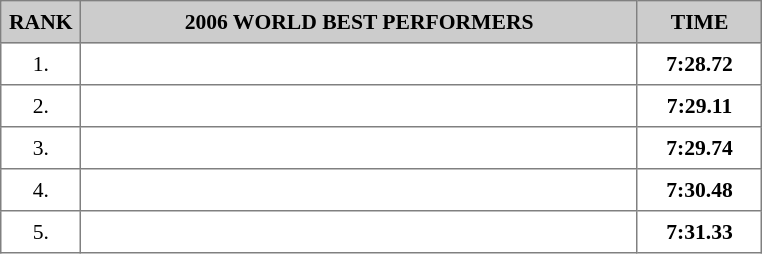<table border="1" cellspacing="2" cellpadding="5" style="border-collapse: collapse; font-size: 90%;">
<tr style="background:#ccc;">
<th>RANK</th>
<th style="text-align:center; width:25em;">2006 WORLD BEST PERFORMERS</th>
<th style="text-align:center; width:5em;">TIME</th>
</tr>
<tr>
<td style="text-align:center;">1.</td>
<td></td>
<td style="text-align:center;"><strong>7:28.72</strong></td>
</tr>
<tr>
<td style="text-align:center;">2.</td>
<td></td>
<td style="text-align:center;"><strong>7:29.11</strong></td>
</tr>
<tr>
<td style="text-align:center;">3.</td>
<td></td>
<td style="text-align:center;"><strong>7:29.74</strong></td>
</tr>
<tr>
<td style="text-align:center;">4.</td>
<td></td>
<td style="text-align:center;"><strong>7:30.48</strong></td>
</tr>
<tr>
<td style="text-align:center;">5.</td>
<td></td>
<td style="text-align:center;"><strong>7:31.33</strong></td>
</tr>
</table>
